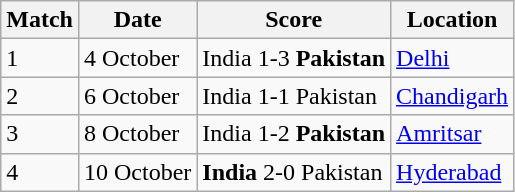<table class="wikitable">
<tr>
<th>Match</th>
<th>Date</th>
<th>Score</th>
<th>Location</th>
</tr>
<tr>
<td>1</td>
<td>4 October</td>
<td>India 1-3 <strong>Pakistan</strong></td>
<td><a href='#'>Delhi</a></td>
</tr>
<tr>
<td>2</td>
<td>6 October</td>
<td>India 1-1 Pakistan</td>
<td><a href='#'>Chandigarh</a></td>
</tr>
<tr>
<td>3</td>
<td>8 October</td>
<td>India 1-2 <strong>Pakistan</strong></td>
<td><a href='#'>Amritsar</a></td>
</tr>
<tr>
<td>4</td>
<td>10 October</td>
<td><strong>India</strong> 2-0 Pakistan</td>
<td><a href='#'>Hyderabad</a></td>
</tr>
</table>
